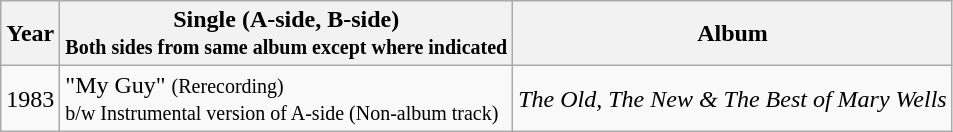<table class="wikitable">
<tr>
<th scope="col">Year</th>
<th scope="col">Single (A-side, B-side)<br><small>Both sides from same album except where indicated</small></th>
<th scope="col">Album</th>
</tr>
<tr>
<td align="center">1983</td>
<td align="left">"My Guy" <small>(Rerecording)</small><br><small>b/w Instrumental version of A-side (Non-album track)</small></td>
<td align="left"><em>The Old, The New & The Best of Mary Wells</em></td>
</tr>
</table>
